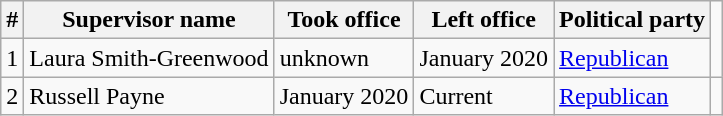<table class="wikitable">
<tr>
<th>#</th>
<th>Supervisor name</th>
<th>Took office</th>
<th>Left office</th>
<th>Political party</th>
</tr>
<tr>
<td>1</td>
<td>Laura Smith-Greenwood</td>
<td>unknown</td>
<td>January 2020</td>
<td><a href='#'>Republican</a></td>
</tr>
<tr>
<td>2</td>
<td>Russell Payne</td>
<td>January 2020</td>
<td>Current </td>
<td><a href='#'>Republican</a></td>
<td></td>
</tr>
</table>
